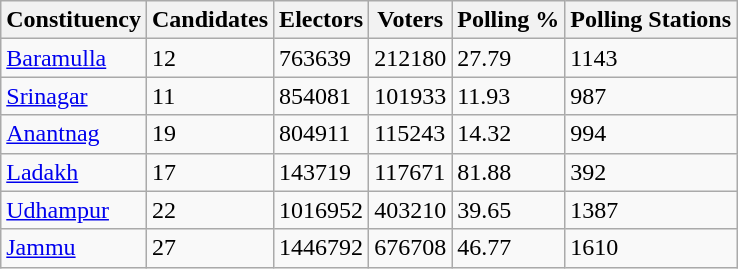<table class="wikitable">
<tr>
<th>Constituency</th>
<th>Candidates</th>
<th>Electors</th>
<th>Voters</th>
<th>Polling %</th>
<th>Polling Stations</th>
</tr>
<tr>
<td><a href='#'>Baramulla</a></td>
<td>12</td>
<td>763639</td>
<td>212180</td>
<td>27.79</td>
<td>1143</td>
</tr>
<tr>
<td><a href='#'>Srinagar</a></td>
<td>11</td>
<td>854081</td>
<td>101933</td>
<td>11.93</td>
<td>987</td>
</tr>
<tr>
<td><a href='#'>Anantnag</a></td>
<td>19</td>
<td>804911</td>
<td>115243</td>
<td>14.32</td>
<td>994</td>
</tr>
<tr>
<td><a href='#'>Ladakh</a></td>
<td>17</td>
<td>143719</td>
<td>117671</td>
<td>81.88</td>
<td>392</td>
</tr>
<tr>
<td><a href='#'>Udhampur</a></td>
<td>22</td>
<td>1016952</td>
<td>403210</td>
<td>39.65</td>
<td>1387</td>
</tr>
<tr>
<td><a href='#'>Jammu</a></td>
<td>27</td>
<td>1446792</td>
<td>676708</td>
<td>46.77</td>
<td>1610</td>
</tr>
</table>
